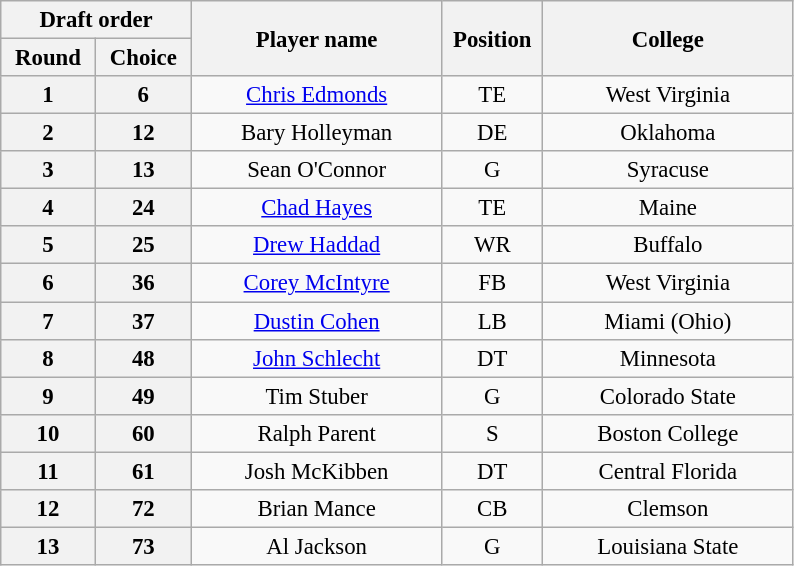<table class="wikitable" style="font-size:95%; text-align:center">
<tr>
<th width="120" colspan="2">Draft order</th>
<th width="160" rowspan="2">Player name</th>
<th width="60"  rowspan="2">Position</th>
<th width="160" rowspan="2">College</th>
</tr>
<tr>
<th>Round</th>
<th>Choice</th>
</tr>
<tr>
<th>1</th>
<th>6</th>
<td><a href='#'>Chris Edmonds</a></td>
<td>TE</td>
<td>West Virginia</td>
</tr>
<tr>
<th>2</th>
<th>12</th>
<td>Bary Holleyman</td>
<td>DE</td>
<td>Oklahoma</td>
</tr>
<tr>
<th>3</th>
<th>13</th>
<td>Sean O'Connor</td>
<td>G</td>
<td>Syracuse</td>
</tr>
<tr>
<th>4</th>
<th>24</th>
<td><a href='#'>Chad Hayes</a></td>
<td>TE</td>
<td>Maine</td>
</tr>
<tr>
<th>5</th>
<th>25</th>
<td><a href='#'>Drew Haddad</a></td>
<td>WR</td>
<td>Buffalo</td>
</tr>
<tr>
<th>6</th>
<th>36</th>
<td><a href='#'>Corey McIntyre</a></td>
<td>FB</td>
<td>West Virginia</td>
</tr>
<tr>
<th>7</th>
<th>37</th>
<td><a href='#'>Dustin Cohen</a></td>
<td>LB</td>
<td>Miami (Ohio)</td>
</tr>
<tr>
<th>8</th>
<th>48</th>
<td><a href='#'>John Schlecht</a></td>
<td>DT</td>
<td>Minnesota</td>
</tr>
<tr>
<th>9</th>
<th>49</th>
<td>Tim Stuber</td>
<td>G</td>
<td>Colorado State</td>
</tr>
<tr>
<th>10</th>
<th>60</th>
<td>Ralph Parent</td>
<td>S</td>
<td>Boston College</td>
</tr>
<tr>
<th>11</th>
<th>61</th>
<td>Josh McKibben</td>
<td>DT</td>
<td>Central Florida</td>
</tr>
<tr>
<th>12</th>
<th>72</th>
<td>Brian Mance</td>
<td>CB</td>
<td>Clemson</td>
</tr>
<tr>
<th>13</th>
<th>73</th>
<td>Al Jackson</td>
<td>G</td>
<td>Louisiana State</td>
</tr>
</table>
